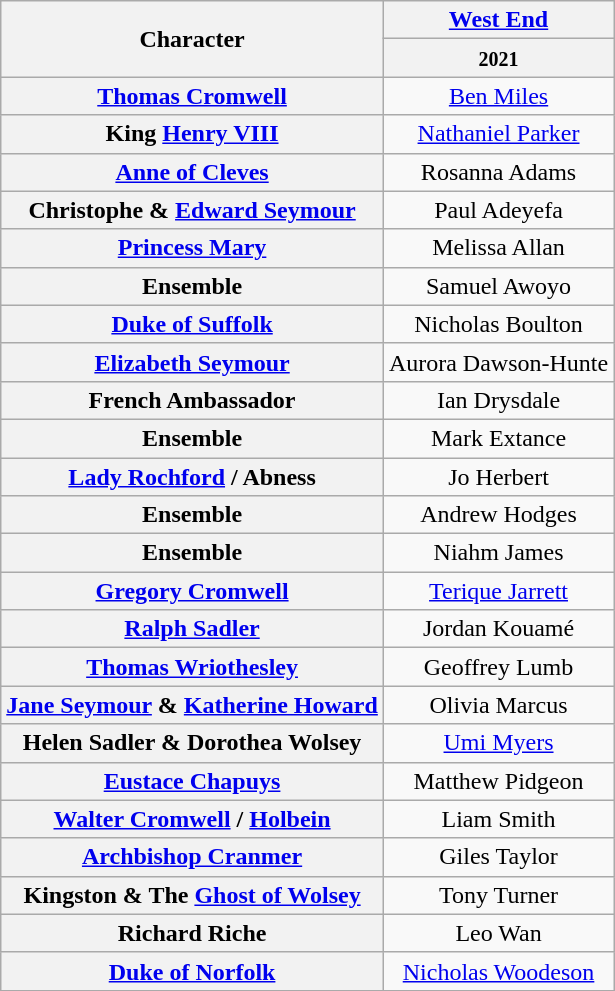<table class="wikitable" style="width:1000;">
<tr>
<th rowspan="2">Character</th>
<th><a href='#'>West End</a></th>
</tr>
<tr>
<th><small>2021</small></th>
</tr>
<tr>
<th><a href='#'>Thomas Cromwell</a></th>
<td align="center"><a href='#'>Ben Miles</a></td>
</tr>
<tr>
<th>King <a href='#'>Henry VIII</a></th>
<td align="center"><a href='#'>Nathaniel Parker</a></td>
</tr>
<tr>
<th><a href='#'>Anne of Cleves</a></th>
<td align="center">Rosanna Adams</td>
</tr>
<tr>
<th>Christophe & <a href='#'>Edward Seymour</a></th>
<td align="center">Paul Adeyefa</td>
</tr>
<tr>
<th><a href='#'>Princess Mary</a></th>
<td align="center">Melissa Allan</td>
</tr>
<tr>
<th>Ensemble</th>
<td align="center">Samuel Awoyo</td>
</tr>
<tr>
<th><a href='#'>Duke of Suffolk</a></th>
<td align="center">Nicholas Boulton</td>
</tr>
<tr>
<th><a href='#'>Elizabeth Seymour</a></th>
<td align="center">Aurora Dawson-Hunte</td>
</tr>
<tr>
<th>French Ambassador</th>
<td align="center">Ian Drysdale</td>
</tr>
<tr>
<th>Ensemble</th>
<td align="center">Mark Extance</td>
</tr>
<tr>
<th><a href='#'>Lady Rochford</a> / Abness</th>
<td align="center">Jo Herbert</td>
</tr>
<tr>
<th>Ensemble</th>
<td align="center">Andrew Hodges</td>
</tr>
<tr>
<th>Ensemble</th>
<td align="center">Niahm James</td>
</tr>
<tr>
<th><a href='#'>Gregory Cromwell</a></th>
<td align="center"><a href='#'>Terique Jarrett</a></td>
</tr>
<tr>
<th><a href='#'>Ralph Sadler</a></th>
<td align="center">Jordan Kouamé</td>
</tr>
<tr>
<th><a href='#'>Thomas Wriothesley</a></th>
<td align="center">Geoffrey Lumb</td>
</tr>
<tr>
<th><a href='#'>Jane Seymour</a> & <a href='#'>Katherine Howard</a></th>
<td align="center">Olivia Marcus</td>
</tr>
<tr>
<th>Helen Sadler & Dorothea Wolsey</th>
<td align="center"><a href='#'>Umi Myers</a></td>
</tr>
<tr>
<th><a href='#'>Eustace Chapuys</a></th>
<td align="center">Matthew Pidgeon</td>
</tr>
<tr>
<th><a href='#'>Walter Cromwell</a> / <a href='#'>Holbein</a></th>
<td align="center">Liam Smith</td>
</tr>
<tr>
<th><a href='#'>Archbishop Cranmer</a></th>
<td align="center">Giles Taylor</td>
</tr>
<tr>
<th>Kingston & The <a href='#'>Ghost of Wolsey</a></th>
<td align="center">Tony Turner</td>
</tr>
<tr>
<th>Richard Riche</th>
<td align="center">Leo Wan</td>
</tr>
<tr>
<th><a href='#'>Duke of Norfolk</a></th>
<td align="center"><a href='#'>Nicholas Woodeson</a></td>
</tr>
</table>
